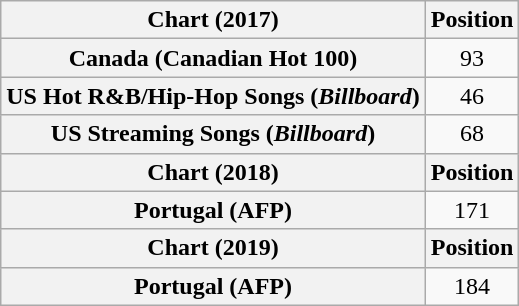<table class="wikitable plainrowheaders" style="text-align:center">
<tr>
<th scope="col">Chart (2017)</th>
<th scope="col">Position</th>
</tr>
<tr>
<th scope="row">Canada (Canadian Hot 100)</th>
<td>93</td>
</tr>
<tr>
<th scope="row">US Hot R&B/Hip-Hop Songs (<em>Billboard</em>)</th>
<td>46</td>
</tr>
<tr>
<th scope="row">US Streaming Songs (<em>Billboard</em>)</th>
<td>68</td>
</tr>
<tr>
<th scope="col">Chart (2018)</th>
<th scope="col">Position</th>
</tr>
<tr>
<th scope="row">Portugal (AFP)</th>
<td>171</td>
</tr>
<tr>
<th scope="col">Chart (2019)</th>
<th scope="col">Position</th>
</tr>
<tr>
<th scope="row">Portugal (AFP)</th>
<td>184</td>
</tr>
</table>
